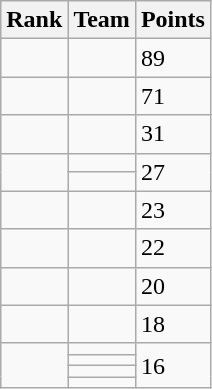<table class=wikitable>
<tr>
<th>Rank</th>
<th>Team</th>
<th>Points</th>
</tr>
<tr>
<td></td>
<td></td>
<td>89</td>
</tr>
<tr>
<td></td>
<td></td>
<td>71</td>
</tr>
<tr>
<td></td>
<td></td>
<td>31</td>
</tr>
<tr>
<td rowspan=2></td>
<td></td>
<td rowspan=2>27</td>
</tr>
<tr>
<td></td>
</tr>
<tr>
<td></td>
<td></td>
<td>23</td>
</tr>
<tr>
<td></td>
<td></td>
<td>22</td>
</tr>
<tr>
<td></td>
<td></td>
<td>20</td>
</tr>
<tr>
<td></td>
<td></td>
<td>18</td>
</tr>
<tr>
<td rowspan=4></td>
<td></td>
<td rowspan=4>16</td>
</tr>
<tr>
<td></td>
</tr>
<tr>
<td></td>
</tr>
<tr>
<td></td>
</tr>
</table>
